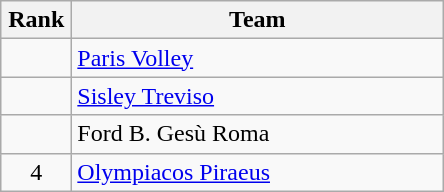<table class="wikitable" style="text-align: center;">
<tr>
<th width=40>Rank</th>
<th width=240>Team</th>
</tr>
<tr>
<td></td>
<td align=left> <a href='#'>Paris Volley</a></td>
</tr>
<tr>
<td></td>
<td align=left> <a href='#'>Sisley Treviso</a></td>
</tr>
<tr>
<td></td>
<td align=left> Ford B. Gesù Roma</td>
</tr>
<tr>
<td>4</td>
<td align=left> <a href='#'>Olympiacos Piraeus</a></td>
</tr>
</table>
